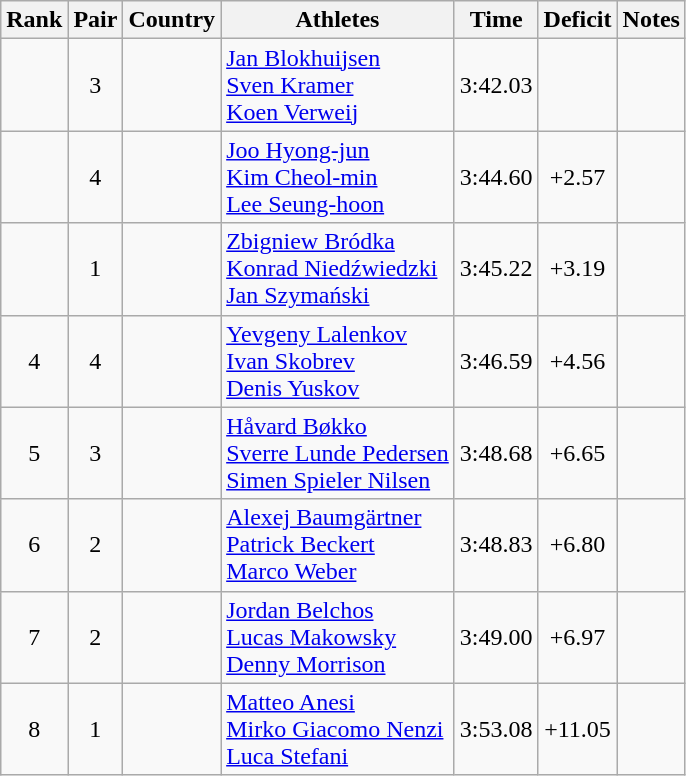<table class="wikitable" style="text-align:center;">
<tr>
<th>Rank</th>
<th>Pair</th>
<th>Country</th>
<th>Athletes</th>
<th>Time</th>
<th>Deficit</th>
<th>Notes</th>
</tr>
<tr>
<td></td>
<td>3</td>
<td align=left></td>
<td align=left><a href='#'>Jan Blokhuijsen</a><br> <a href='#'>Sven Kramer</a><br><a href='#'>Koen Verweij</a></td>
<td>3:42.03</td>
<td></td>
<td></td>
</tr>
<tr>
<td></td>
<td>4</td>
<td align=left></td>
<td align=left><a href='#'>Joo Hyong-jun</a><br><a href='#'>Kim Cheol-min</a><br><a href='#'>Lee Seung-hoon</a></td>
<td>3:44.60</td>
<td>+2.57</td>
<td></td>
</tr>
<tr>
<td></td>
<td>1</td>
<td align=left></td>
<td align=left><a href='#'>Zbigniew Bródka</a><br><a href='#'>Konrad Niedźwiedzki</a><br><a href='#'>Jan Szymański</a></td>
<td>3:45.22</td>
<td>+3.19</td>
<td></td>
</tr>
<tr>
<td>4</td>
<td>4</td>
<td align=left></td>
<td align=left><a href='#'>Yevgeny Lalenkov</a><br><a href='#'>Ivan Skobrev</a><br><a href='#'>Denis Yuskov</a></td>
<td>3:46.59</td>
<td>+4.56</td>
<td></td>
</tr>
<tr>
<td>5</td>
<td>3</td>
<td align=left></td>
<td align=left><a href='#'>Håvard Bøkko</a><br><a href='#'>Sverre Lunde Pedersen</a><br><a href='#'>Simen Spieler Nilsen</a></td>
<td>3:48.68</td>
<td>+6.65</td>
<td></td>
</tr>
<tr>
<td>6</td>
<td>2</td>
<td align=left></td>
<td align=left><a href='#'>Alexej Baumgärtner</a><br><a href='#'>Patrick Beckert</a><br><a href='#'>Marco Weber</a></td>
<td>3:48.83</td>
<td>+6.80</td>
<td></td>
</tr>
<tr>
<td>7</td>
<td>2</td>
<td align=left></td>
<td align=left><a href='#'>Jordan Belchos</a><br><a href='#'>Lucas Makowsky</a><br><a href='#'>Denny Morrison</a></td>
<td>3:49.00</td>
<td>+6.97</td>
<td></td>
</tr>
<tr>
<td>8</td>
<td>1</td>
<td align=left></td>
<td align=left><a href='#'>Matteo Anesi</a><br><a href='#'>Mirko Giacomo Nenzi</a><br><a href='#'>Luca Stefani</a></td>
<td>3:53.08</td>
<td>+11.05</td>
<td></td>
</tr>
</table>
